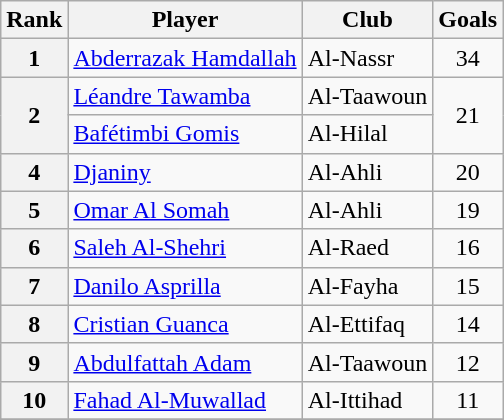<table class=wikitable>
<tr>
<th>Rank</th>
<th>Player</th>
<th>Club</th>
<th>Goals</th>
</tr>
<tr>
<th>1</th>
<td> <a href='#'>Abderrazak Hamdallah</a></td>
<td>Al-Nassr</td>
<td align=center>34</td>
</tr>
<tr>
<th rowspan=2>2</th>
<td> <a href='#'>Léandre Tawamba</a></td>
<td>Al-Taawoun</td>
<td align=center rowspan=2>21</td>
</tr>
<tr>
<td> <a href='#'>Bafétimbi Gomis</a></td>
<td>Al-Hilal</td>
</tr>
<tr>
<th>4</th>
<td> <a href='#'>Djaniny</a></td>
<td>Al-Ahli</td>
<td align=center>20</td>
</tr>
<tr>
<th>5</th>
<td> <a href='#'>Omar Al Somah</a></td>
<td>Al-Ahli</td>
<td align=center>19</td>
</tr>
<tr>
<th>6</th>
<td> <a href='#'>Saleh Al-Shehri</a></td>
<td>Al-Raed</td>
<td align=center>16</td>
</tr>
<tr>
<th>7</th>
<td> <a href='#'>Danilo Asprilla</a></td>
<td>Al-Fayha</td>
<td align=center>15</td>
</tr>
<tr>
<th>8</th>
<td> <a href='#'>Cristian Guanca</a></td>
<td>Al-Ettifaq</td>
<td align=center>14</td>
</tr>
<tr>
<th>9</th>
<td> <a href='#'>Abdulfattah Adam</a></td>
<td>Al-Taawoun</td>
<td align=center>12</td>
</tr>
<tr>
<th>10</th>
<td> <a href='#'>Fahad Al-Muwallad</a></td>
<td>Al-Ittihad</td>
<td align=center>11</td>
</tr>
<tr>
</tr>
</table>
